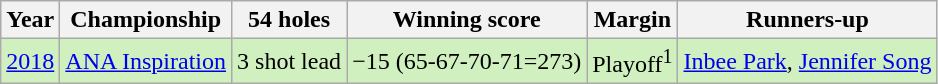<table class="wikitable">
<tr>
<th>Year</th>
<th>Championship</th>
<th>54 holes</th>
<th>Winning score</th>
<th>Margin</th>
<th>Runners-up</th>
</tr>
<tr style="background:#D0F0C0;">
<td><a href='#'>2018</a></td>
<td><a href='#'>ANA Inspiration</a></td>
<td>3 shot lead</td>
<td>−15 (65-67-70-71=273)</td>
<td>Playoff<sup>1</sup></td>
<td> <a href='#'>Inbee Park</a>,  <a href='#'>Jennifer Song</a></td>
</tr>
</table>
